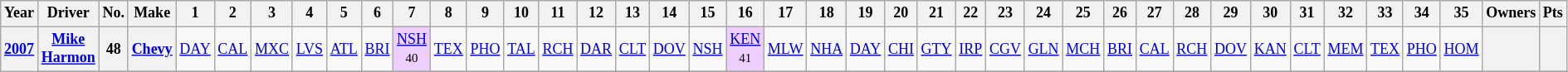<table class="wikitable" style="text-align:center; font-size:75%">
<tr>
<th>Year</th>
<th>Driver</th>
<th>No.</th>
<th>Make</th>
<th>1</th>
<th>2</th>
<th>3</th>
<th>4</th>
<th>5</th>
<th>6</th>
<th>7</th>
<th>8</th>
<th>9</th>
<th>10</th>
<th>11</th>
<th>12</th>
<th>13</th>
<th>14</th>
<th>15</th>
<th>16</th>
<th>17</th>
<th>18</th>
<th>19</th>
<th>20</th>
<th>21</th>
<th>22</th>
<th>23</th>
<th>24</th>
<th>25</th>
<th>26</th>
<th>27</th>
<th>28</th>
<th>29</th>
<th>30</th>
<th>31</th>
<th>32</th>
<th>33</th>
<th>34</th>
<th>35</th>
<th>Owners</th>
<th>Pts</th>
</tr>
<tr>
<th Rowspan=3><a href='#'>2007</a></th>
<th><a href='#'>Mike Harmon</a></th>
<th>48</th>
<th><a href='#'>Chevy</a></th>
<td><a href='#'>DAY</a></td>
<td><a href='#'>CAL</a></td>
<td><a href='#'>MXC</a></td>
<td><a href='#'>LVS</a></td>
<td><a href='#'>ATL</a></td>
<td><a href='#'>BRI</a></td>
<td style="background:#EFCFFF;"><a href='#'>NSH</a><br><small>40</small></td>
<td><a href='#'>TEX</a></td>
<td><a href='#'>PHO</a></td>
<td><a href='#'>TAL</a></td>
<td><a href='#'>RCH</a></td>
<td><a href='#'>DAR</a></td>
<td><a href='#'>CLT</a></td>
<td><a href='#'>DOV</a></td>
<td><a href='#'>NSH</a></td>
<td style="background:#EFCFFF;"><a href='#'>KEN</a><br><small>41</small></td>
<td><a href='#'>MLW</a></td>
<td><a href='#'>NHA</a></td>
<td><a href='#'>DAY</a></td>
<td><a href='#'>CHI</a></td>
<td><a href='#'>GTY</a></td>
<td><a href='#'>IRP</a></td>
<td><a href='#'>CGV</a></td>
<td><a href='#'>GLN</a></td>
<td><a href='#'>MCH</a></td>
<td><a href='#'>BRI</a></td>
<td><a href='#'>CAL</a></td>
<td><a href='#'>RCH</a></td>
<td><a href='#'>DOV</a></td>
<td><a href='#'>KAN</a></td>
<td><a href='#'>CLT</a></td>
<td><a href='#'>MEM</a></td>
<td><a href='#'>TEX</a></td>
<td><a href='#'>PHO</a></td>
<td><a href='#'>HOM</a></td>
<th></th>
<th></th>
</tr>
<tr>
</tr>
</table>
